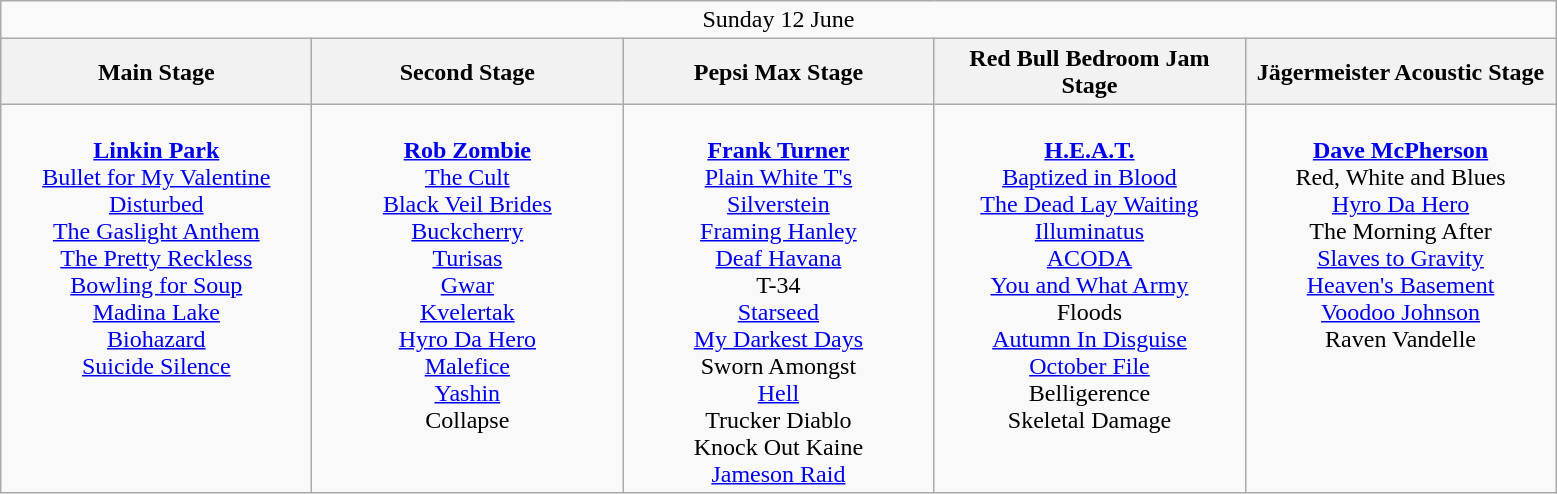<table class="wikitable">
<tr>
<td colspan="5" style="text-align:center;">Sunday 12 June</td>
</tr>
<tr>
<th>Main Stage</th>
<th>Second Stage</th>
<th>Pepsi Max Stage</th>
<th>Red Bull Bedroom Jam Stage</th>
<th>Jägermeister Acoustic Stage</th>
</tr>
<tr>
<td style="text-align:center; vertical-align:top; width:200px;"><br><strong><a href='#'>Linkin Park</a></strong><br>
<a href='#'>Bullet for My Valentine</a><br>
<a href='#'>Disturbed</a><br>
<a href='#'>The Gaslight Anthem</a><br>
<a href='#'>The Pretty Reckless</a><br>
<a href='#'>Bowling for Soup</a><br>
<a href='#'>Madina Lake</a><br>
<a href='#'>Biohazard</a><br>
<a href='#'>Suicide Silence</a><br></td>
<td style="text-align:center; vertical-align:top; width:200px;"><br><strong><a href='#'>Rob Zombie</a></strong><br>
<a href='#'>The Cult</a> <br>
<a href='#'>Black Veil Brides</a><br>
<a href='#'>Buckcherry</a><br>
<a href='#'>Turisas</a><br>
<a href='#'>Gwar</a><br>
<a href='#'>Kvelertak</a><br>
<a href='#'>Hyro Da Hero</a><br>
<a href='#'>Malefice</a><br>
<a href='#'>Yashin</a><br>
Collapse</td>
<td style="text-align:center; vertical-align:top; width:200px;"><br><strong><a href='#'>Frank Turner</a></strong><br>
<a href='#'>Plain White T's</a><br>
<a href='#'>Silverstein</a> <br>
<a href='#'>Framing Hanley</a><br>
<a href='#'>Deaf Havana</a><br>
T-34<br>
<a href='#'>Starseed</a><br>
<a href='#'>My Darkest Days</a><br>
Sworn Amongst<br>
<a href='#'>Hell</a><br>
Trucker Diablo<br>
Knock Out Kaine<br>
<a href='#'>Jameson Raid</a></td>
<td style="text-align:center; vertical-align:top; width:200px;"><br><strong><a href='#'>H.E.A.T.</a></strong><br>
<a href='#'>Baptized in Blood</a> <br>
<a href='#'>The Dead Lay Waiting</a><br>
<a href='#'>Illuminatus</a><br>
<a href='#'>ACODA</a><br>
<a href='#'>You and What Army</a><br>
Floods <br>
<a href='#'>Autumn In Disguise</a> <br>
<a href='#'>October File</a><br>
Belligerence <br>
Skeletal Damage<br></td>
<td style="text-align:center; vertical-align:top; width:200px;"><br><strong><a href='#'>Dave McPherson</a></strong><br>
Red, White and Blues<br>
<a href='#'>Hyro Da Hero</a><br>
The Morning After <br>
<a href='#'>Slaves to Gravity</a> <br>
<a href='#'>Heaven's Basement</a><br>
<a href='#'>Voodoo Johnson</a><br>
Raven Vandelle</td>
</tr>
</table>
